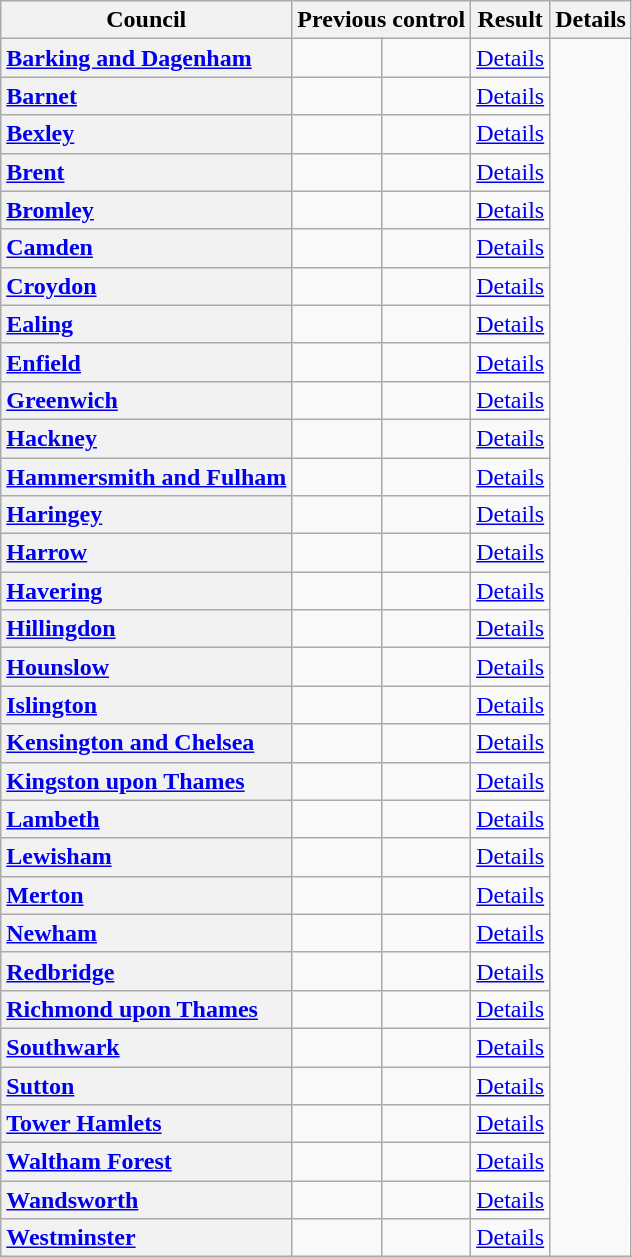<table class="wikitable">
<tr>
<th scope="col">Council</th>
<th colspan=2>Previous control</th>
<th colspan=2>Result</th>
<th scope="col" class="unsortable">Details</th>
</tr>
<tr>
<th scope="row" style="text-align: left;"><a href='#'>Barking and Dagenham</a></th>
<td></td>
<td></td>
<td><a href='#'>Details</a></td>
</tr>
<tr>
<th scope="row" style="text-align: left;"><a href='#'>Barnet</a></th>
<td></td>
<td></td>
<td><a href='#'>Details</a></td>
</tr>
<tr>
<th scope="row" style="text-align: left;"><a href='#'>Bexley</a></th>
<td></td>
<td></td>
<td><a href='#'>Details</a></td>
</tr>
<tr>
<th scope="row" style="text-align: left;"><a href='#'>Brent</a></th>
<td></td>
<td></td>
<td><a href='#'>Details</a></td>
</tr>
<tr>
<th scope="row" style="text-align: left;"><a href='#'>Bromley</a></th>
<td></td>
<td></td>
<td><a href='#'>Details</a></td>
</tr>
<tr>
<th scope="row" style="text-align: left;"><a href='#'>Camden</a></th>
<td></td>
<td></td>
<td><a href='#'>Details</a></td>
</tr>
<tr>
<th scope="row" style="text-align: left;"><a href='#'>Croydon</a></th>
<td></td>
<td></td>
<td><a href='#'>Details</a></td>
</tr>
<tr>
<th scope="row" style="text-align: left;"><a href='#'>Ealing</a></th>
<td></td>
<td></td>
<td><a href='#'>Details</a></td>
</tr>
<tr>
<th scope="row" style="text-align: left;"><a href='#'>Enfield</a></th>
<td></td>
<td></td>
<td><a href='#'>Details</a></td>
</tr>
<tr>
<th scope="row" style="text-align: left;"><a href='#'>Greenwich</a></th>
<td></td>
<td></td>
<td><a href='#'>Details</a></td>
</tr>
<tr>
<th scope="row" style="text-align: left;"><a href='#'>Hackney</a></th>
<td></td>
<td></td>
<td><a href='#'>Details</a></td>
</tr>
<tr>
<th scope="row" style="text-align: left;"><a href='#'>Hammersmith and Fulham</a></th>
<td></td>
<td></td>
<td><a href='#'>Details</a></td>
</tr>
<tr>
<th scope="row" style="text-align: left;"><a href='#'>Haringey</a></th>
<td></td>
<td></td>
<td><a href='#'>Details</a></td>
</tr>
<tr>
<th scope="row" style="text-align: left;"><a href='#'>Harrow</a></th>
<td></td>
<td></td>
<td><a href='#'>Details</a></td>
</tr>
<tr>
<th scope="row" style="text-align: left;"><a href='#'>Havering</a></th>
<td></td>
<td></td>
<td><a href='#'>Details</a></td>
</tr>
<tr>
<th scope="row" style="text-align: left;"><a href='#'>Hillingdon</a></th>
<td></td>
<td></td>
<td><a href='#'>Details</a></td>
</tr>
<tr>
<th scope="row" style="text-align: left;"><a href='#'>Hounslow</a></th>
<td></td>
<td></td>
<td><a href='#'>Details</a></td>
</tr>
<tr>
<th scope="row" style="text-align: left;"><a href='#'>Islington</a></th>
<td></td>
<td></td>
<td><a href='#'>Details</a></td>
</tr>
<tr>
<th scope="row" style="text-align: left;"><a href='#'>Kensington and Chelsea</a></th>
<td></td>
<td></td>
<td><a href='#'>Details</a></td>
</tr>
<tr>
<th scope="row" style="text-align: left;"><a href='#'>Kingston upon Thames</a></th>
<td></td>
<td></td>
<td><a href='#'>Details</a></td>
</tr>
<tr>
<th scope="row" style="text-align: left;"><a href='#'>Lambeth</a></th>
<td></td>
<td></td>
<td><a href='#'>Details</a></td>
</tr>
<tr>
<th scope="row" style="text-align: left;"><a href='#'>Lewisham</a></th>
<td></td>
<td></td>
<td><a href='#'>Details</a></td>
</tr>
<tr>
<th scope="row" style="text-align: left;"><a href='#'>Merton</a></th>
<td></td>
<td></td>
<td><a href='#'>Details</a></td>
</tr>
<tr>
<th scope="row" style="text-align: left;"><a href='#'>Newham</a></th>
<td></td>
<td></td>
<td><a href='#'>Details</a></td>
</tr>
<tr>
<th scope="row" style="text-align: left;"><a href='#'>Redbridge</a></th>
<td></td>
<td></td>
<td><a href='#'>Details</a></td>
</tr>
<tr>
<th scope="row" style="text-align: left;"><a href='#'>Richmond upon Thames</a></th>
<td></td>
<td></td>
<td><a href='#'>Details</a></td>
</tr>
<tr>
<th scope="row" style="text-align: left;"><a href='#'>Southwark</a></th>
<td></td>
<td></td>
<td><a href='#'>Details</a></td>
</tr>
<tr>
<th scope="row" style="text-align: left;"><a href='#'>Sutton</a></th>
<td></td>
<td></td>
<td><a href='#'>Details</a></td>
</tr>
<tr>
<th scope="row" style="text-align: left;"><a href='#'>Tower Hamlets</a></th>
<td></td>
<td></td>
<td><a href='#'>Details</a></td>
</tr>
<tr>
<th scope="row" style="text-align: left;"><a href='#'>Waltham Forest</a></th>
<td></td>
<td></td>
<td><a href='#'>Details</a></td>
</tr>
<tr>
<th scope="row" style="text-align: left;"><a href='#'>Wandsworth</a></th>
<td></td>
<td></td>
<td><a href='#'>Details</a></td>
</tr>
<tr>
<th scope="row" style="text-align: left;"><a href='#'>Westminster</a></th>
<td></td>
<td></td>
<td><a href='#'>Details</a></td>
</tr>
</table>
